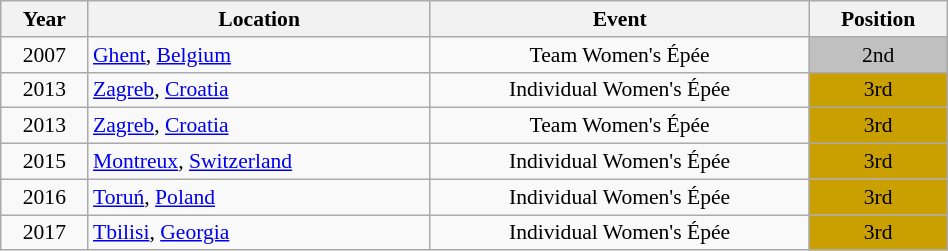<table class="wikitable" width="50%" style="font-size:90%; text-align:center;">
<tr>
<th>Year</th>
<th>Location</th>
<th>Event</th>
<th>Position</th>
</tr>
<tr>
<td>2007</td>
<td rowspan="1" align="left"> <a href='#'>Ghent</a>, <a href='#'>Belgium</a></td>
<td>Team Women's Épée</td>
<td bgcolor="silver">2nd</td>
</tr>
<tr>
<td>2013</td>
<td rowspan="1" align="left"> <a href='#'>Zagreb</a>, <a href='#'>Croatia</a></td>
<td>Individual Women's Épée</td>
<td bgcolor="caramel">3rd</td>
</tr>
<tr>
<td>2013</td>
<td rowspan="1" align="left"> <a href='#'>Zagreb</a>, <a href='#'>Croatia</a></td>
<td>Team Women's Épée</td>
<td bgcolor="caramel">3rd</td>
</tr>
<tr>
<td rowspan="1">2015</td>
<td rowspan="1" align="left"> <a href='#'>Montreux</a>, <a href='#'>Switzerland</a></td>
<td>Individual Women's Épée</td>
<td bgcolor="caramel">3rd</td>
</tr>
<tr>
<td>2016</td>
<td rowspan="1" align="left"> <a href='#'>Toruń</a>, <a href='#'>Poland</a></td>
<td>Individual Women's Épée</td>
<td bgcolor="caramel">3rd</td>
</tr>
<tr>
<td>2017</td>
<td rowspan="1" align="left"> <a href='#'>Tbilisi</a>, <a href='#'>Georgia</a></td>
<td>Individual Women's Épée</td>
<td bgcolor="caramel">3rd</td>
</tr>
</table>
